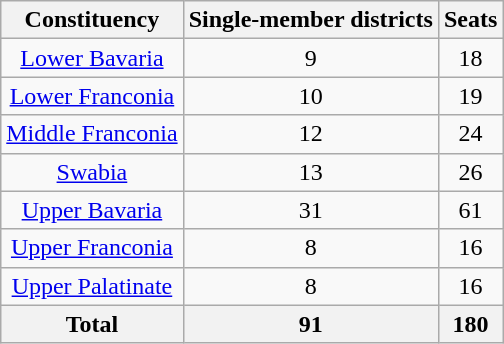<table class="wikitable sortable" style="text-align: center;">
<tr>
<th>Constituency</th>
<th>Single-member districts</th>
<th>Seats</th>
</tr>
<tr>
<td><a href='#'>Lower Bavaria</a></td>
<td>9</td>
<td>18</td>
</tr>
<tr>
<td><a href='#'>Lower Franconia</a></td>
<td>10</td>
<td>19</td>
</tr>
<tr>
<td><a href='#'>Middle Franconia</a></td>
<td>12</td>
<td>24</td>
</tr>
<tr>
<td><a href='#'>Swabia</a></td>
<td>13</td>
<td>26</td>
</tr>
<tr>
<td><a href='#'>Upper Bavaria</a></td>
<td>31</td>
<td>61</td>
</tr>
<tr>
<td><a href='#'>Upper Franconia</a></td>
<td>8</td>
<td>16</td>
</tr>
<tr>
<td><a href='#'>Upper Palatinate</a></td>
<td>8</td>
<td>16</td>
</tr>
<tr>
<th>Total</th>
<th>91</th>
<th>180</th>
</tr>
</table>
